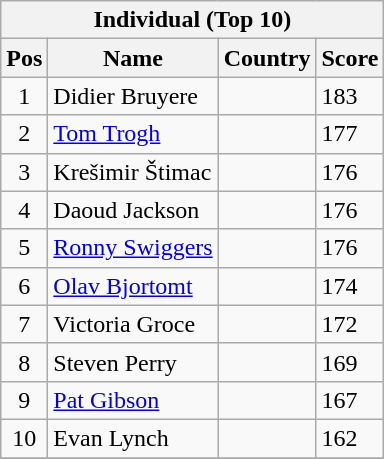<table class="wikitable">
<tr>
<th colspan="4">Individual (Top 10)</th>
</tr>
<tr>
<th>Pos</th>
<th>Name</th>
<th>Country</th>
<th>Score</th>
</tr>
<tr>
<td align="center">1</td>
<td>Didier Bruyere</td>
<td></td>
<td>183</td>
</tr>
<tr>
<td align="center">2</td>
<td><a href='#'>Tom Trogh</a></td>
<td></td>
<td>177</td>
</tr>
<tr>
<td align="center">3</td>
<td>Krešimir Štimac</td>
<td></td>
<td>176</td>
</tr>
<tr>
<td align="center">4</td>
<td>Daoud Jackson</td>
<td></td>
<td>176</td>
</tr>
<tr>
<td align="center">5</td>
<td><a href='#'>Ronny Swiggers</a></td>
<td></td>
<td>176</td>
</tr>
<tr>
<td align="center">6</td>
<td><a href='#'>Olav Bjortomt</a></td>
<td></td>
<td>174</td>
</tr>
<tr>
<td align="center">7</td>
<td>Victoria Groce</td>
<td></td>
<td>172</td>
</tr>
<tr>
<td align="center">8</td>
<td>Steven Perry</td>
<td></td>
<td>169</td>
</tr>
<tr>
<td align="center">9</td>
<td><a href='#'>Pat Gibson</a></td>
<td></td>
<td>167</td>
</tr>
<tr>
<td align="center">10</td>
<td>Evan Lynch</td>
<td></td>
<td>162</td>
</tr>
<tr>
</tr>
</table>
